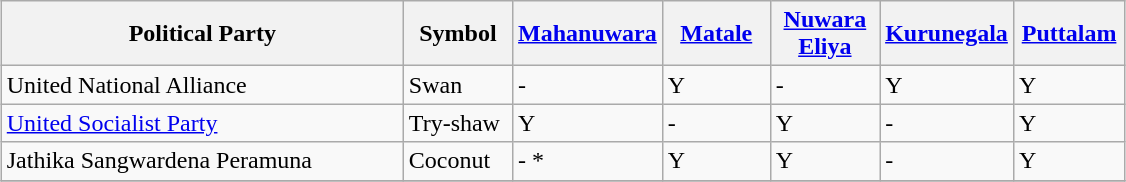<table class="wikitable" style="width:750px; margin: 1em auto 1em auto">
<tr>
<th width="40%">Political Party</th>
<th width="10%">Symbol</th>
<th width="10%"><a href='#'>Mahanuwara</a></th>
<th width="10%"><a href='#'>Matale</a></th>
<th width="10%"><a href='#'>Nuwara Eliya</a></th>
<th width="10%"><a href='#'>Kurunegala</a></th>
<th width="10%"><a href='#'>Puttalam</a></th>
</tr>
<tr>
<td>United National Alliance</td>
<td>Swan</td>
<td>-</td>
<td>Y</td>
<td>-</td>
<td>Y</td>
<td>Y</td>
</tr>
<tr>
<td><a href='#'>United Socialist Party</a></td>
<td>Try-shaw</td>
<td>Y</td>
<td>-</td>
<td>Y</td>
<td>-</td>
<td>Y</td>
</tr>
<tr>
<td>Jathika Sangwardena Peramuna</td>
<td>Coconut</td>
<td>- *</td>
<td>Y</td>
<td>Y</td>
<td>-</td>
<td>Y</td>
</tr>
<tr>
</tr>
</table>
